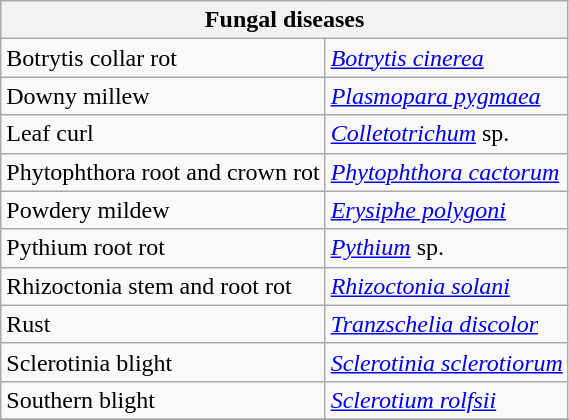<table class="wikitable" style="clear:left">
<tr>
<th colspan=2><strong>Fungal diseases</strong><br></th>
</tr>
<tr>
<td>Botrytis collar rot</td>
<td><em><a href='#'>Botrytis cinerea</a></em></td>
</tr>
<tr>
<td>Downy millew</td>
<td><em><a href='#'>Plasmopara pygmaea</a></em></td>
</tr>
<tr>
<td>Leaf curl</td>
<td><em><a href='#'>Colletotrichum</a></em> sp.</td>
</tr>
<tr>
<td>Phytophthora root and crown rot</td>
<td><em><a href='#'>Phytophthora cactorum</a></em></td>
</tr>
<tr>
<td>Powdery mildew</td>
<td><em><a href='#'>Erysiphe polygoni</a></em></td>
</tr>
<tr>
<td>Pythium root rot</td>
<td><em><a href='#'>Pythium</a></em> sp.</td>
</tr>
<tr>
<td>Rhizoctonia stem and root rot</td>
<td><em><a href='#'>Rhizoctonia solani</a></em></td>
</tr>
<tr>
<td>Rust</td>
<td><em><a href='#'>Tranzschelia discolor</a></em></td>
</tr>
<tr>
<td>Sclerotinia blight</td>
<td><em><a href='#'>Sclerotinia sclerotiorum</a></em></td>
</tr>
<tr>
<td>Southern blight</td>
<td><em><a href='#'>Sclerotium rolfsii</a></em></td>
</tr>
<tr>
</tr>
</table>
